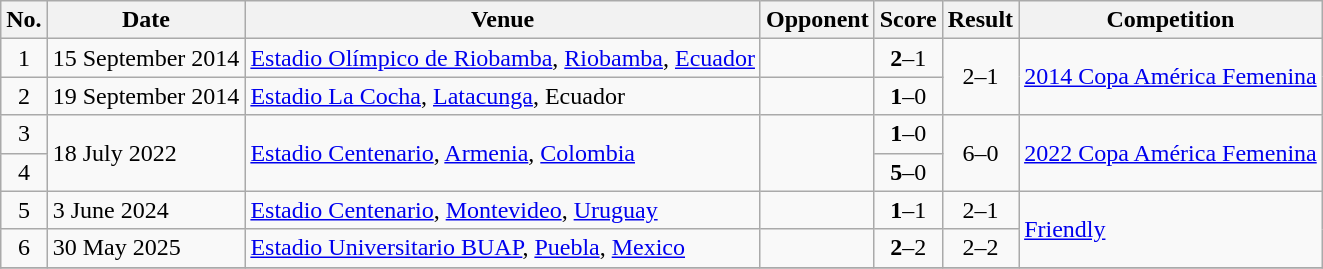<table class="wikitable">
<tr>
<th>No.</th>
<th>Date</th>
<th>Venue</th>
<th>Opponent</th>
<th>Score</th>
<th>Result</th>
<th>Competition</th>
</tr>
<tr>
<td style="text-align:center;">1</td>
<td>15 September 2014</td>
<td><a href='#'>Estadio Olímpico de Riobamba</a>, <a href='#'>Riobamba</a>, <a href='#'>Ecuador</a></td>
<td></td>
<td style="text-align:center;"><strong>2</strong>–1</td>
<td rowspan=2 style="text-align:center;">2–1</td>
<td rowspan=2><a href='#'>2014 Copa América Femenina</a></td>
</tr>
<tr>
<td style="text-align:center;">2</td>
<td>19 September 2014</td>
<td><a href='#'>Estadio La Cocha</a>, <a href='#'>Latacunga</a>, Ecuador</td>
<td></td>
<td style="text-align:center;"><strong>1</strong>–0</td>
</tr>
<tr>
<td style="text-align:center;">3</td>
<td rowspan=2>18 July 2022</td>
<td rowspan=2><a href='#'>Estadio Centenario</a>, <a href='#'>Armenia</a>, <a href='#'>Colombia</a></td>
<td rowspan=2></td>
<td align=center><strong>1</strong>–0</td>
<td rowspan=2 align=center>6–0</td>
<td rowspan=2><a href='#'>2022 Copa América Femenina</a></td>
</tr>
<tr>
<td style="text-align:center;">4</td>
<td align=center><strong>5</strong>–0</td>
</tr>
<tr>
<td style="text-align:center;">5</td>
<td>3 June 2024</td>
<td><a href='#'>Estadio Centenario</a>, <a href='#'>Montevideo</a>, <a href='#'>Uruguay</a></td>
<td></td>
<td align=center><strong>1</strong>–1</td>
<td align=center>2–1</td>
<td rowspan=2><a href='#'>Friendly</a></td>
</tr>
<tr>
<td style="text-align:center;">6</td>
<td>30 May 2025</td>
<td><a href='#'>Estadio Universitario BUAP</a>, <a href='#'>Puebla</a>, <a href='#'>Mexico</a></td>
<td></td>
<td align=center><strong>2</strong>–2</td>
<td align=center>2–2</td>
</tr>
<tr>
</tr>
</table>
